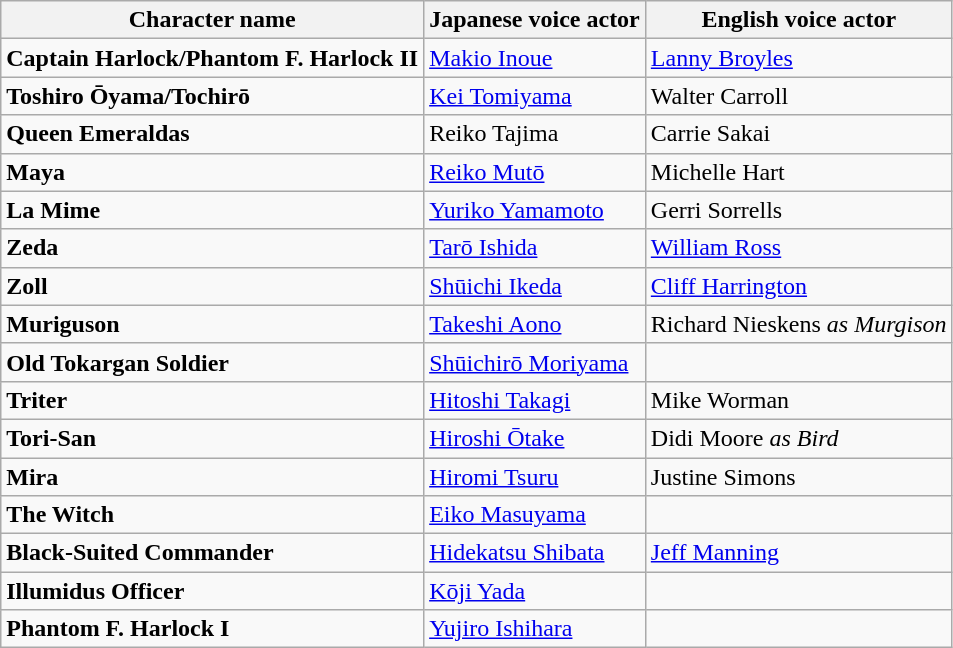<table class="wikitable">
<tr>
<th>Character name</th>
<th>Japanese voice actor</th>
<th>English voice actor</th>
</tr>
<tr>
<td><strong>Captain Harlock/Phantom F. Harlock II</strong></td>
<td><a href='#'>Makio Inoue</a></td>
<td><a href='#'>Lanny Broyles</a></td>
</tr>
<tr>
<td><strong>Toshiro Ōyama/Tochirō</strong></td>
<td><a href='#'>Kei Tomiyama</a></td>
<td>Walter Carroll</td>
</tr>
<tr>
<td><strong>Queen Emeraldas</strong></td>
<td>Reiko Tajima</td>
<td>Carrie Sakai</td>
</tr>
<tr>
<td><strong>Maya</strong></td>
<td><a href='#'>Reiko Mutō</a></td>
<td>Michelle Hart</td>
</tr>
<tr>
<td><strong>La Mime</strong></td>
<td><a href='#'>Yuriko Yamamoto</a></td>
<td>Gerri Sorrells</td>
</tr>
<tr>
<td><strong>Zeda</strong></td>
<td><a href='#'>Tarō Ishida</a></td>
<td><a href='#'>William Ross</a></td>
</tr>
<tr>
<td><strong>Zoll</strong></td>
<td><a href='#'>Shūichi Ikeda</a></td>
<td><a href='#'>Cliff Harrington</a></td>
</tr>
<tr>
<td><strong>Muriguson</strong></td>
<td><a href='#'>Takeshi Aono</a></td>
<td>Richard Nieskens <em>as Murgison</em></td>
</tr>
<tr>
<td><strong>Old Tokargan Soldier</strong></td>
<td><a href='#'>Shūichirō Moriyama</a></td>
<td></td>
</tr>
<tr>
<td><strong>Triter</strong></td>
<td><a href='#'>Hitoshi Takagi</a></td>
<td>Mike Worman</td>
</tr>
<tr>
<td><strong>Tori-San</strong></td>
<td><a href='#'>Hiroshi Ōtake</a></td>
<td>Didi Moore <em>as Bird</em></td>
</tr>
<tr>
<td><strong>Mira</strong></td>
<td><a href='#'>Hiromi Tsuru</a></td>
<td>Justine Simons</td>
</tr>
<tr>
<td><strong>The Witch</strong></td>
<td><a href='#'>Eiko Masuyama</a></td>
<td></td>
</tr>
<tr>
<td><strong>Black-Suited Commander</strong></td>
<td><a href='#'>Hidekatsu Shibata</a></td>
<td><a href='#'>Jeff Manning</a></td>
</tr>
<tr>
<td><strong>Illumidus Officer</strong></td>
<td><a href='#'>Kōji Yada</a></td>
<td></td>
</tr>
<tr>
<td><strong>Phantom F. Harlock I</strong></td>
<td><a href='#'>Yujiro Ishihara</a></td>
<td></td>
</tr>
</table>
